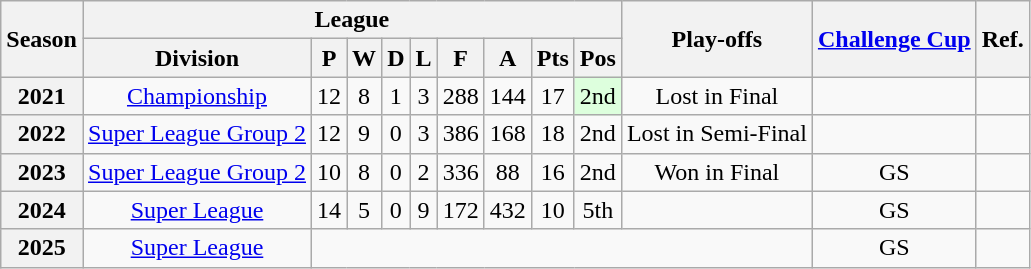<table class="wikitable" style="text-align: center">
<tr>
<th rowspan="2" scope="col">Season</th>
<th colspan="9" scope="col">League</th>
<th rowspan="2" scope="col">Play-offs</th>
<th rowspan="2" scope="col"><a href='#'>Challenge Cup</a></th>
<th rowspan="2" scope="col">Ref.</th>
</tr>
<tr>
<th scope="col">Division</th>
<th scope="col">P</th>
<th scope="col">W</th>
<th scope="col">D</th>
<th scope="col">L</th>
<th scope="col">F</th>
<th scope="col">A</th>
<th scope="col">Pts</th>
<th scope="col">Pos</th>
</tr>
<tr>
<th scope="row">2021</th>
<td><a href='#'>Championship</a></td>
<td>12</td>
<td>8</td>
<td>1</td>
<td>3</td>
<td>288</td>
<td>144</td>
<td>17</td>
<td style="background:#ddffdd;">2nd</td>
<td>Lost in Final</td>
<td></td>
<td></td>
</tr>
<tr>
<th scope="row">2022</th>
<td><a href='#'>Super League Group 2</a></td>
<td>12</td>
<td>9</td>
<td>0</td>
<td>3</td>
<td>386</td>
<td>168</td>
<td>18</td>
<td>2nd</td>
<td>Lost in Semi-Final</td>
<td></td>
<td></td>
</tr>
<tr>
<th scope="row">2023</th>
<td><a href='#'>Super League Group 2</a></td>
<td>10</td>
<td>8</td>
<td>0</td>
<td>2</td>
<td>336</td>
<td>88</td>
<td>16</td>
<td>2nd</td>
<td>Won in Final</td>
<td>GS</td>
<td></td>
</tr>
<tr>
<th scope="row">2024</th>
<td><a href='#'>Super League</a></td>
<td>14</td>
<td>5</td>
<td>0</td>
<td>9</td>
<td>172</td>
<td>432</td>
<td>10</td>
<td>5th</td>
<td></td>
<td>GS</td>
<td></td>
</tr>
<tr>
<th scope="row">2025</th>
<td><a href='#'>Super League</a></td>
<td colspan=9></td>
<td>GS</td>
<td></td>
</tr>
</table>
